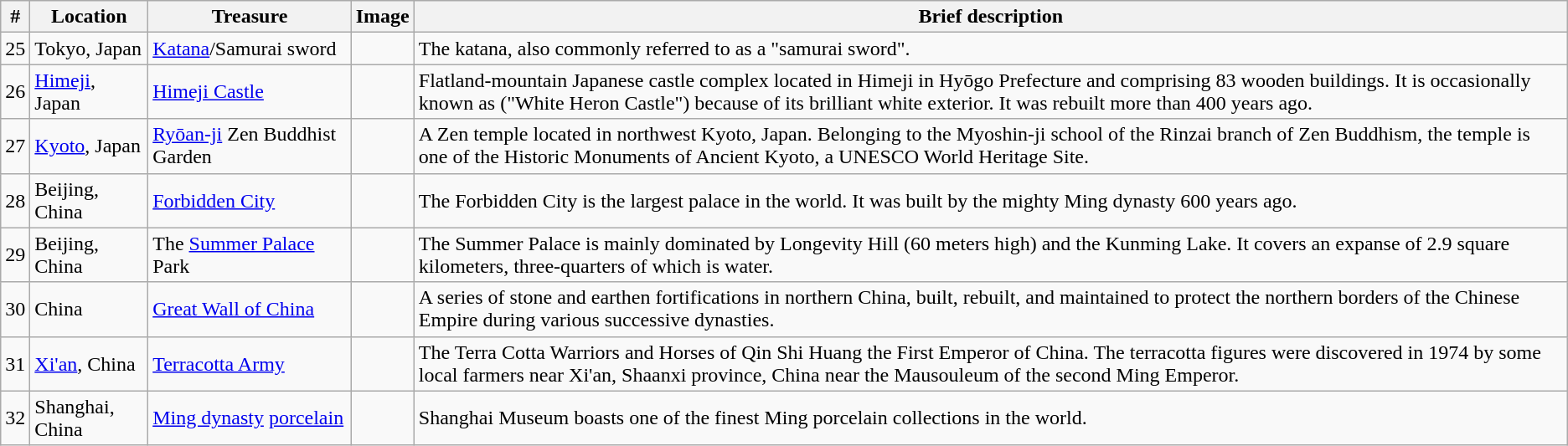<table class="wikitable">
<tr ">
<th>#</th>
<th>Location</th>
<th>Treasure</th>
<th>Image</th>
<th>Brief description</th>
</tr>
<tr>
<td>25</td>
<td>Tokyo, Japan</td>
<td><a href='#'>Katana</a>/Samurai sword</td>
<td></td>
<td>The katana, also commonly referred to as a "samurai sword".</td>
</tr>
<tr>
<td>26</td>
<td><a href='#'>Himeji</a>, Japan</td>
<td><a href='#'>Himeji Castle</a></td>
<td></td>
<td>Flatland-mountain Japanese castle complex located in Himeji in Hyōgo Prefecture and comprising 83 wooden buildings. It is occasionally known as ("White Heron Castle") because of its brilliant white exterior. It was rebuilt more than 400 years ago.</td>
</tr>
<tr>
<td>27</td>
<td><a href='#'>Kyoto</a>, Japan</td>
<td><a href='#'>Ryōan-ji</a> Zen Buddhist Garden</td>
<td></td>
<td>A Zen temple located in northwest Kyoto, Japan. Belonging to the Myoshin-ji school of the Rinzai branch of Zen Buddhism, the temple is one of the Historic Monuments of Ancient Kyoto, a UNESCO World Heritage Site.</td>
</tr>
<tr>
<td>28</td>
<td>Beijing, China</td>
<td><a href='#'>Forbidden City</a></td>
<td></td>
<td>The Forbidden City is the largest palace in the world. It was built by the mighty Ming dynasty 600 years ago.</td>
</tr>
<tr>
<td>29</td>
<td>Beijing, China</td>
<td>The <a href='#'>Summer Palace</a> Park</td>
<td></td>
<td>The Summer Palace is mainly dominated by Longevity Hill (60 meters high) and the Kunming Lake. It covers an expanse of 2.9 square kilometers, three-quarters of which is water.</td>
</tr>
<tr>
<td>30</td>
<td>China</td>
<td><a href='#'>Great Wall of China</a></td>
<td></td>
<td>A series of stone and earthen fortifications in northern China, built, rebuilt, and maintained to protect the northern borders of the Chinese Empire during various successive dynasties.</td>
</tr>
<tr>
<td>31</td>
<td><a href='#'>Xi'an</a>, China</td>
<td><a href='#'>Terracotta Army</a></td>
<td></td>
<td>The Terra Cotta Warriors and Horses of Qin Shi Huang the First Emperor of China. The terracotta figures were discovered in 1974 by some local farmers near Xi'an, Shaanxi province, China near the Mausouleum of the second Ming Emperor.</td>
</tr>
<tr>
<td>32</td>
<td>Shanghai, China</td>
<td><a href='#'>Ming dynasty</a> <a href='#'>porcelain</a></td>
<td></td>
<td>Shanghai Museum boasts one of the finest Ming porcelain collections in the world.</td>
</tr>
</table>
